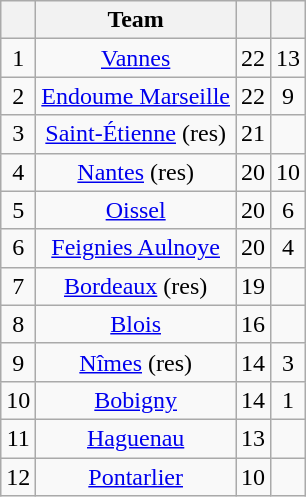<table class="wikitable" style="text-align:center">
<tr>
<th></th>
<th>Team</th>
<th></th>
<th></th>
</tr>
<tr>
<td>1</td>
<td><a href='#'>Vannes</a></td>
<td>22</td>
<td>13</td>
</tr>
<tr>
<td>2</td>
<td><a href='#'>Endoume Marseille</a></td>
<td>22</td>
<td>9</td>
</tr>
<tr>
<td>3</td>
<td><a href='#'>Saint-Étienne</a> (res)</td>
<td>21</td>
<td></td>
</tr>
<tr>
<td>4</td>
<td><a href='#'>Nantes</a> (res)</td>
<td>20</td>
<td>10</td>
</tr>
<tr>
<td>5</td>
<td><a href='#'>Oissel</a></td>
<td>20</td>
<td>6</td>
</tr>
<tr>
<td>6</td>
<td><a href='#'>Feignies Aulnoye</a></td>
<td>20</td>
<td>4</td>
</tr>
<tr>
<td>7</td>
<td><a href='#'>Bordeaux</a> (res)</td>
<td>19</td>
<td></td>
</tr>
<tr>
<td>8</td>
<td><a href='#'>Blois</a></td>
<td>16</td>
<td></td>
</tr>
<tr>
<td>9</td>
<td><a href='#'>Nîmes</a> (res)</td>
<td>14</td>
<td>3</td>
</tr>
<tr>
<td>10</td>
<td><a href='#'>Bobigny</a></td>
<td>14</td>
<td>1</td>
</tr>
<tr>
<td>11</td>
<td><a href='#'>Haguenau</a></td>
<td>13</td>
<td></td>
</tr>
<tr>
<td>12</td>
<td><a href='#'>Pontarlier</a></td>
<td>10</td>
<td></td>
</tr>
</table>
